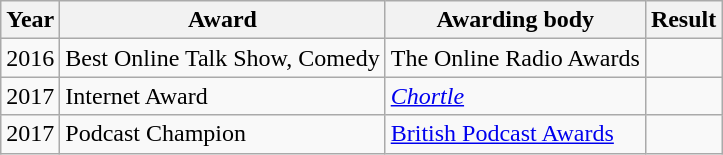<table class="wikitable" border="1">
<tr>
<th>Year</th>
<th>Award</th>
<th>Awarding body</th>
<th>Result</th>
</tr>
<tr>
<td>2016</td>
<td>Best Online Talk Show, Comedy</td>
<td>The Online Radio Awards</td>
<td></td>
</tr>
<tr>
<td>2017</td>
<td>Internet Award</td>
<td><em><a href='#'>Chortle</a></em></td>
<td></td>
</tr>
<tr>
<td>2017</td>
<td>Podcast Champion</td>
<td><a href='#'>British Podcast Awards</a></td>
<td></td>
</tr>
</table>
